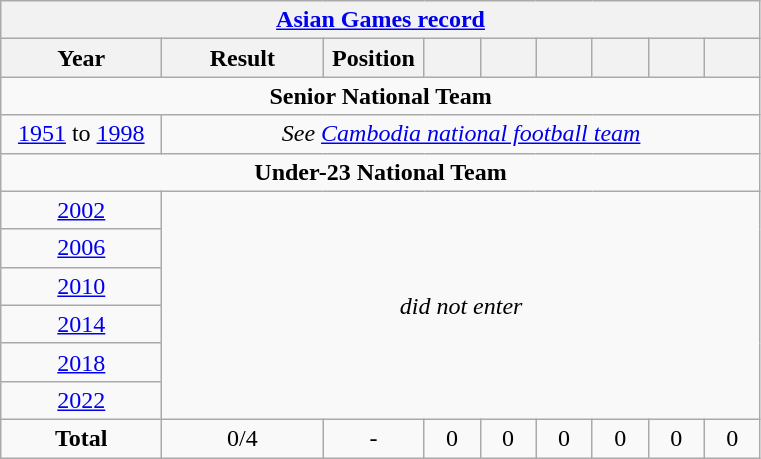<table class="wikitable" style="text-align: center; font-size:100%">
<tr>
<th colspan=9><a href='#'>Asian Games record</a></th>
</tr>
<tr>
<th style="width:100px;">Year</th>
<th style="width:100px;">Result</th>
<th style="width:60px;">Position</th>
<th style="width:30px;"></th>
<th style="width:30px;"></th>
<th style="width:30px;"></th>
<th style="width:30px;"></th>
<th style="width:30px;"></th>
<th style="width:30px;"></th>
</tr>
<tr>
<td colspan=9><strong>Senior National Team</strong></td>
</tr>
<tr>
<td><a href='#'>1951</a> to <a href='#'>1998</a></td>
<td colspan=8><em>See <a href='#'>Cambodia national football team</a></em></td>
</tr>
<tr>
<td colspan=9><strong>Under-23 National Team</strong></td>
</tr>
<tr>
<td> <a href='#'>2002</a></td>
<td rowspan=6 colspan=9><em>did not enter</em></td>
</tr>
<tr>
<td> <a href='#'>2006</a></td>
</tr>
<tr>
<td> <a href='#'>2010</a></td>
</tr>
<tr>
<td> <a href='#'>2014</a></td>
</tr>
<tr>
<td> <a href='#'>2018</a></td>
</tr>
<tr>
<td> <a href='#'>2022</a></td>
</tr>
<tr>
<td><strong>Total</strong></td>
<td>0/4</td>
<td>-</td>
<td>0</td>
<td>0</td>
<td>0</td>
<td>0</td>
<td>0</td>
<td>0</td>
</tr>
</table>
